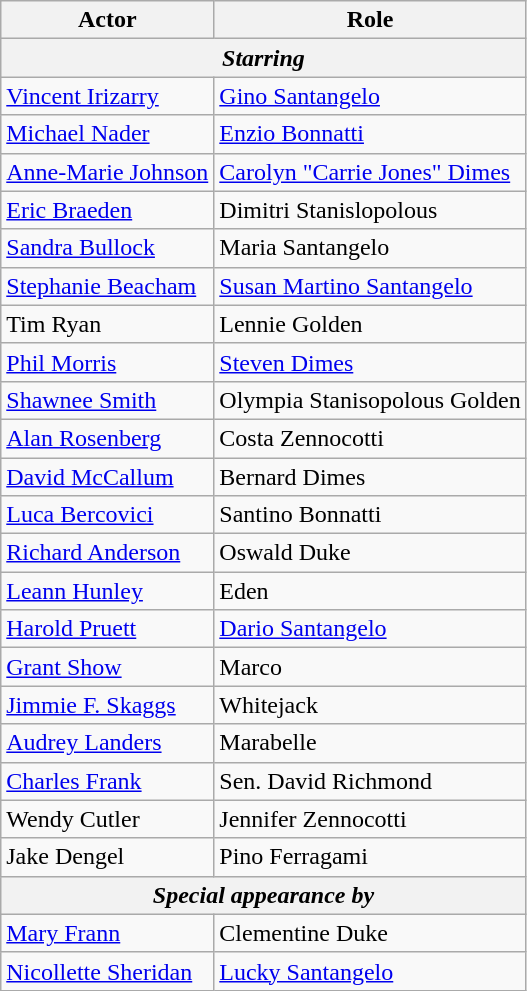<table class="wikitable">
<tr>
<th>Actor</th>
<th>Role</th>
</tr>
<tr>
<th colspan="2"><em>Starring</em></th>
</tr>
<tr>
<td><a href='#'>Vincent Irizarry</a></td>
<td><a href='#'>Gino Santangelo</a></td>
</tr>
<tr>
<td><a href='#'>Michael Nader</a></td>
<td><a href='#'>Enzio Bonnatti</a></td>
</tr>
<tr>
<td><a href='#'>Anne-Marie Johnson</a></td>
<td><a href='#'>Carolyn "Carrie Jones" Dimes</a></td>
</tr>
<tr>
<td><a href='#'>Eric Braeden</a></td>
<td>Dimitri Stanislopolous</td>
</tr>
<tr>
<td><a href='#'>Sandra Bullock</a></td>
<td>Maria Santangelo</td>
</tr>
<tr>
<td><a href='#'>Stephanie Beacham</a></td>
<td><a href='#'>Susan Martino Santangelo</a></td>
</tr>
<tr>
<td>Tim Ryan</td>
<td>Lennie Golden</td>
</tr>
<tr>
<td><a href='#'>Phil Morris</a></td>
<td><a href='#'>Steven Dimes</a></td>
</tr>
<tr>
<td><a href='#'>Shawnee Smith</a></td>
<td>Olympia Stanisopolous Golden</td>
</tr>
<tr>
<td><a href='#'>Alan Rosenberg</a></td>
<td>Costa Zennocotti</td>
</tr>
<tr>
<td><a href='#'>David McCallum</a></td>
<td>Bernard Dimes</td>
</tr>
<tr>
<td><a href='#'>Luca Bercovici</a></td>
<td>Santino Bonnatti</td>
</tr>
<tr>
<td><a href='#'>Richard Anderson</a></td>
<td>Oswald Duke</td>
</tr>
<tr>
<td><a href='#'>Leann Hunley</a></td>
<td>Eden</td>
</tr>
<tr>
<td><a href='#'>Harold Pruett</a></td>
<td><a href='#'>Dario Santangelo</a></td>
</tr>
<tr>
<td><a href='#'>Grant Show</a></td>
<td>Marco</td>
</tr>
<tr>
<td><a href='#'>Jimmie F. Skaggs</a></td>
<td>Whitejack</td>
</tr>
<tr>
<td><a href='#'>Audrey Landers</a></td>
<td>Marabelle</td>
</tr>
<tr>
<td><a href='#'>Charles Frank</a></td>
<td>Sen. David Richmond</td>
</tr>
<tr>
<td>Wendy Cutler</td>
<td>Jennifer Zennocotti</td>
</tr>
<tr>
<td>Jake Dengel</td>
<td>Pino Ferragami</td>
</tr>
<tr>
<th colspan="2"><em>Special appearance by</em></th>
</tr>
<tr>
<td><a href='#'>Mary Frann</a></td>
<td>Clementine Duke</td>
</tr>
<tr>
<td><a href='#'>Nicollette Sheridan</a></td>
<td><a href='#'>Lucky Santangelo</a></td>
</tr>
</table>
